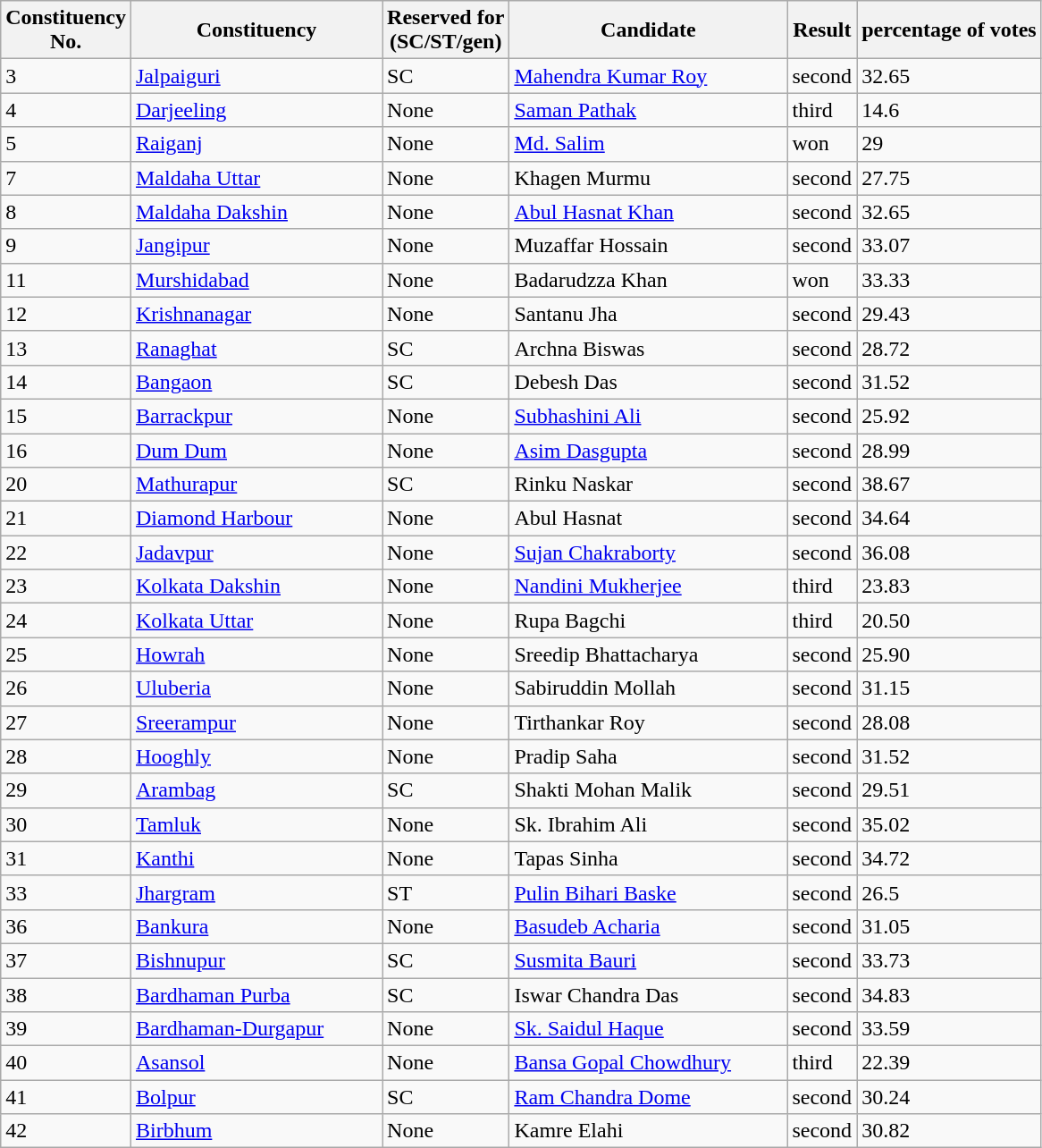<table class= "wikitable sortable">
<tr>
<th>Constituency <br> No.</th>
<th style="width:180px;">Constituency</th>
<th>Reserved for <br> (SC/ST/gen)</th>
<th style="width:200px;">Candidate </th>
<th>Result</th>
<th>percentage of votes</th>
</tr>
<tr>
<td>3</td>
<td><a href='#'>Jalpaiguri</a></td>
<td>SC</td>
<td><a href='#'>Mahendra Kumar Roy</a></td>
<td>second</td>
<td>32.65</td>
</tr>
<tr>
<td>4</td>
<td><a href='#'>Darjeeling</a></td>
<td>None</td>
<td><a href='#'>Saman Pathak</a></td>
<td>third</td>
<td>14.6</td>
</tr>
<tr>
<td>5</td>
<td><a href='#'>Raiganj</a></td>
<td>None</td>
<td><a href='#'>Md. Salim</a></td>
<td>won</td>
<td>29</td>
</tr>
<tr>
<td>7</td>
<td><a href='#'>Maldaha Uttar</a></td>
<td>None</td>
<td>Khagen Murmu</td>
<td>second</td>
<td>27.75</td>
</tr>
<tr>
<td>8</td>
<td><a href='#'>Maldaha Dakshin</a></td>
<td>None</td>
<td><a href='#'>Abul Hasnat Khan</a></td>
<td>second</td>
<td>32.65</td>
</tr>
<tr>
<td>9</td>
<td><a href='#'>Jangipur</a></td>
<td>None</td>
<td>Muzaffar Hossain</td>
<td>second</td>
<td>33.07</td>
</tr>
<tr>
<td>11</td>
<td><a href='#'>Murshidabad</a></td>
<td>None</td>
<td>Badarudzza Khan</td>
<td>won</td>
<td>33.33</td>
</tr>
<tr>
<td>12</td>
<td><a href='#'>Krishnanagar</a></td>
<td>None</td>
<td>Santanu Jha</td>
<td>second</td>
<td>29.43</td>
</tr>
<tr>
<td>13</td>
<td><a href='#'>Ranaghat</a></td>
<td>SC</td>
<td>Archna Biswas</td>
<td>second</td>
<td>28.72</td>
</tr>
<tr>
<td>14</td>
<td><a href='#'>Bangaon</a></td>
<td>SC</td>
<td>Debesh Das</td>
<td>second</td>
<td>31.52</td>
</tr>
<tr>
<td>15</td>
<td><a href='#'>Barrackpur</a></td>
<td>None</td>
<td><a href='#'>Subhashini Ali</a></td>
<td>second</td>
<td>25.92</td>
</tr>
<tr>
<td>16</td>
<td><a href='#'>Dum Dum</a></td>
<td>None</td>
<td><a href='#'>Asim Dasgupta</a></td>
<td>second</td>
<td>28.99</td>
</tr>
<tr>
<td>20</td>
<td><a href='#'>Mathurapur</a></td>
<td>SC</td>
<td>Rinku Naskar</td>
<td>second</td>
<td>38.67</td>
</tr>
<tr>
<td>21</td>
<td><a href='#'>Diamond Harbour</a></td>
<td>None</td>
<td>Abul Hasnat</td>
<td>second</td>
<td>34.64</td>
</tr>
<tr>
<td>22</td>
<td><a href='#'>Jadavpur</a></td>
<td>None</td>
<td><a href='#'>Sujan Chakraborty</a></td>
<td>second</td>
<td>36.08</td>
</tr>
<tr>
<td>23</td>
<td><a href='#'>Kolkata Dakshin</a></td>
<td>None</td>
<td><a href='#'>Nandini Mukherjee</a></td>
<td>third</td>
<td>23.83</td>
</tr>
<tr>
<td>24</td>
<td><a href='#'>Kolkata Uttar</a></td>
<td>None</td>
<td>Rupa Bagchi</td>
<td>third</td>
<td>20.50</td>
</tr>
<tr>
<td>25</td>
<td><a href='#'>Howrah</a></td>
<td>None</td>
<td>Sreedip Bhattacharya</td>
<td>second</td>
<td>25.90</td>
</tr>
<tr>
<td>26</td>
<td><a href='#'>Uluberia</a></td>
<td>None</td>
<td>Sabiruddin Mollah</td>
<td>second</td>
<td>31.15</td>
</tr>
<tr>
<td>27</td>
<td><a href='#'>Sreerampur</a></td>
<td>None</td>
<td>Tirthankar Roy</td>
<td>second</td>
<td>28.08</td>
</tr>
<tr>
<td>28</td>
<td><a href='#'>Hooghly</a></td>
<td>None</td>
<td>Pradip Saha</td>
<td>second</td>
<td>31.52</td>
</tr>
<tr>
<td>29</td>
<td><a href='#'>Arambag</a></td>
<td>SC</td>
<td>Shakti Mohan Malik</td>
<td>second</td>
<td>29.51</td>
</tr>
<tr>
<td>30</td>
<td><a href='#'>Tamluk</a></td>
<td>None</td>
<td>Sk. Ibrahim Ali</td>
<td>second</td>
<td>35.02</td>
</tr>
<tr>
<td>31</td>
<td><a href='#'>Kanthi</a></td>
<td>None</td>
<td>Tapas Sinha</td>
<td>second</td>
<td>34.72</td>
</tr>
<tr>
<td>33</td>
<td><a href='#'>Jhargram</a></td>
<td>ST</td>
<td><a href='#'>Pulin Bihari Baske</a></td>
<td>second</td>
<td>26.5</td>
</tr>
<tr>
<td>36</td>
<td><a href='#'>Bankura</a></td>
<td>None</td>
<td><a href='#'>Basudeb Acharia</a></td>
<td>second</td>
<td>31.05</td>
</tr>
<tr>
<td>37</td>
<td><a href='#'>Bishnupur</a></td>
<td>SC</td>
<td><a href='#'>Susmita Bauri</a></td>
<td>second</td>
<td>33.73</td>
</tr>
<tr>
<td>38</td>
<td><a href='#'>Bardhaman Purba</a></td>
<td>SC</td>
<td>Iswar Chandra Das</td>
<td>second</td>
<td>34.83</td>
</tr>
<tr>
<td>39</td>
<td><a href='#'>Bardhaman-Durgapur</a></td>
<td>None</td>
<td><a href='#'>Sk. Saidul Haque</a></td>
<td>second</td>
<td>33.59</td>
</tr>
<tr>
<td>40</td>
<td><a href='#'>Asansol</a></td>
<td>None</td>
<td><a href='#'>Bansa Gopal Chowdhury</a></td>
<td>third</td>
<td>22.39</td>
</tr>
<tr>
<td>41</td>
<td><a href='#'>Bolpur</a></td>
<td>SC</td>
<td><a href='#'>Ram Chandra Dome</a></td>
<td>second</td>
<td>30.24</td>
</tr>
<tr>
<td>42</td>
<td><a href='#'>Birbhum</a></td>
<td>None</td>
<td>Kamre Elahi</td>
<td>second</td>
<td>30.82</td>
</tr>
</table>
